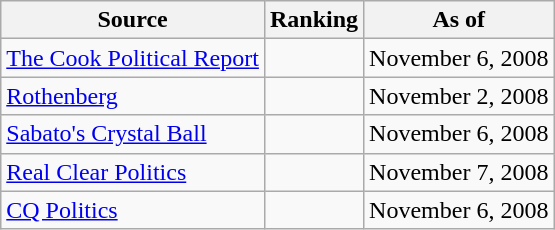<table class="wikitable" style="text-align:center">
<tr>
<th>Source</th>
<th>Ranking</th>
<th>As of</th>
</tr>
<tr>
<td align=left><a href='#'>The Cook Political Report</a></td>
<td></td>
<td>November 6, 2008</td>
</tr>
<tr>
<td align=left><a href='#'>Rothenberg</a></td>
<td></td>
<td>November 2, 2008</td>
</tr>
<tr>
<td align=left><a href='#'>Sabato's Crystal Ball</a></td>
<td></td>
<td>November 6, 2008</td>
</tr>
<tr>
<td align=left><a href='#'>Real Clear Politics</a></td>
<td></td>
<td>November 7, 2008</td>
</tr>
<tr>
<td align=left><a href='#'>CQ Politics</a></td>
<td></td>
<td>November 6, 2008</td>
</tr>
</table>
